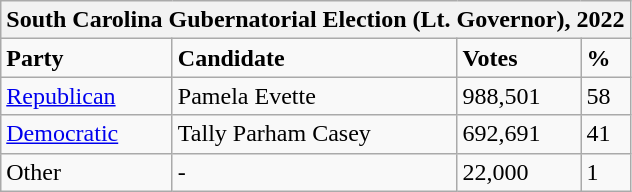<table class="wikitable">
<tr>
<th colspan="4">South Carolina Gubernatorial Election (Lt. Governor), 2022</th>
</tr>
<tr>
<td><strong>Party</strong></td>
<td><strong>Candidate</strong></td>
<td><strong>Votes</strong></td>
<td><strong>%</strong></td>
</tr>
<tr>
<td><a href='#'>Republican</a></td>
<td>Pamela Evette</td>
<td>988,501</td>
<td>58</td>
</tr>
<tr>
<td><a href='#'>Democratic</a></td>
<td>Tally Parham Casey</td>
<td>692,691</td>
<td>41</td>
</tr>
<tr>
<td>Other</td>
<td>-</td>
<td>22,000</td>
<td>1</td>
</tr>
</table>
